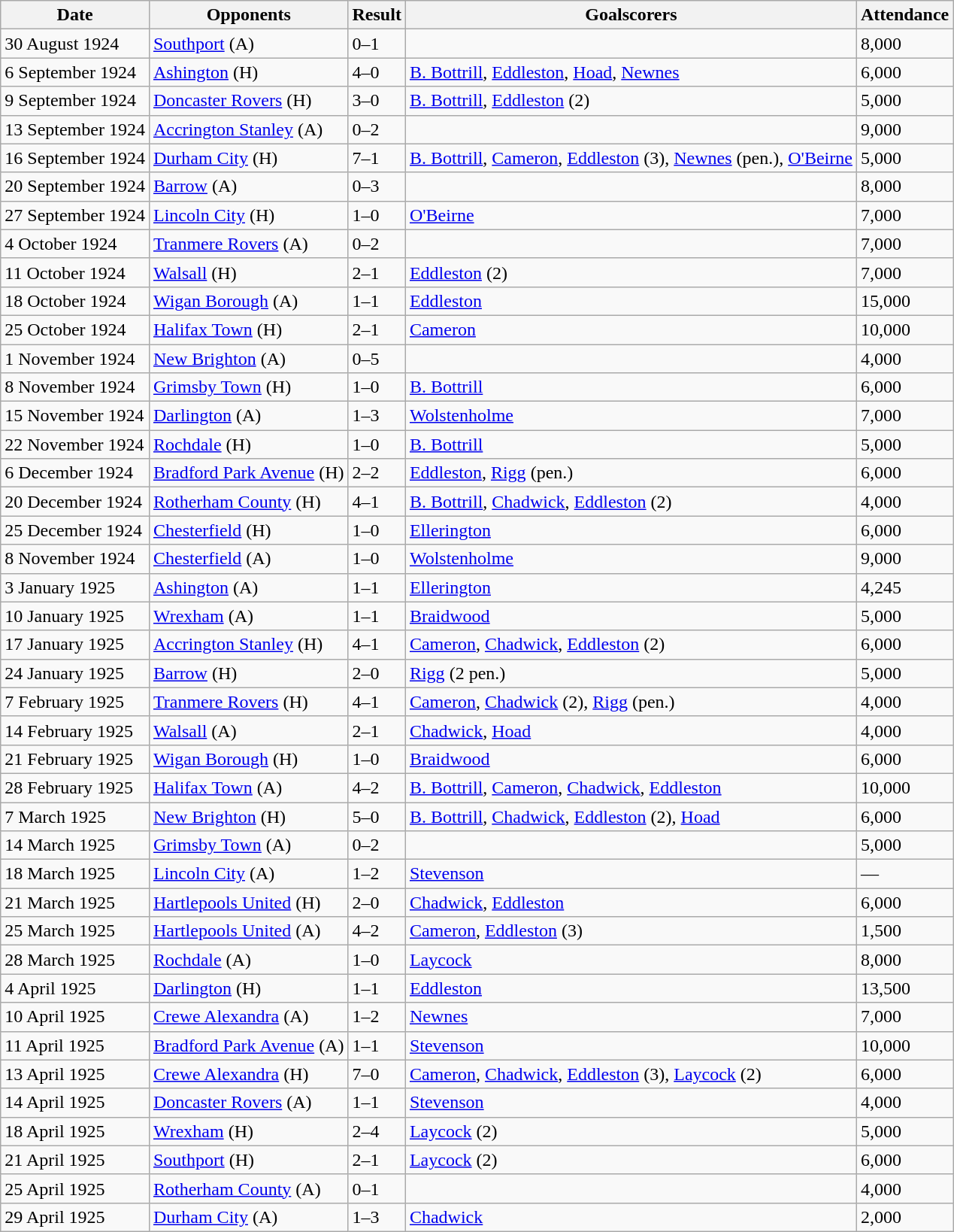<table class="wikitable">
<tr>
<th>Date</th>
<th>Opponents</th>
<th>Result</th>
<th>Goalscorers</th>
<th>Attendance</th>
</tr>
<tr>
<td>30 August 1924</td>
<td><a href='#'>Southport</a> (A)</td>
<td>0–1</td>
<td></td>
<td>8,000</td>
</tr>
<tr>
<td>6 September 1924</td>
<td><a href='#'>Ashington</a> (H)</td>
<td>4–0</td>
<td><a href='#'>B. Bottrill</a>, <a href='#'>Eddleston</a>, <a href='#'>Hoad</a>, <a href='#'>Newnes</a></td>
<td>6,000</td>
</tr>
<tr>
<td>9 September 1924</td>
<td><a href='#'>Doncaster Rovers</a> (H)</td>
<td>3–0</td>
<td><a href='#'>B. Bottrill</a>, <a href='#'>Eddleston</a> (2)</td>
<td>5,000</td>
</tr>
<tr>
<td>13 September 1924</td>
<td><a href='#'>Accrington Stanley</a> (A)</td>
<td>0–2</td>
<td></td>
<td>9,000</td>
</tr>
<tr>
<td>16 September 1924</td>
<td><a href='#'>Durham City</a> (H)</td>
<td>7–1</td>
<td><a href='#'>B. Bottrill</a>, <a href='#'>Cameron</a>, <a href='#'>Eddleston</a> (3), <a href='#'>Newnes</a> (pen.), <a href='#'>O'Beirne</a></td>
<td>5,000</td>
</tr>
<tr>
<td>20 September 1924</td>
<td><a href='#'>Barrow</a> (A)</td>
<td>0–3</td>
<td></td>
<td>8,000</td>
</tr>
<tr>
<td>27 September 1924</td>
<td><a href='#'>Lincoln City</a> (H)</td>
<td>1–0</td>
<td><a href='#'>O'Beirne</a></td>
<td>7,000</td>
</tr>
<tr>
<td>4 October 1924</td>
<td><a href='#'>Tranmere Rovers</a> (A)</td>
<td>0–2</td>
<td></td>
<td>7,000</td>
</tr>
<tr>
<td>11 October 1924</td>
<td><a href='#'>Walsall</a> (H)</td>
<td>2–1</td>
<td><a href='#'>Eddleston</a> (2)</td>
<td>7,000</td>
</tr>
<tr>
<td>18 October 1924</td>
<td><a href='#'>Wigan Borough</a> (A)</td>
<td>1–1</td>
<td><a href='#'>Eddleston</a></td>
<td>15,000</td>
</tr>
<tr>
<td>25 October 1924</td>
<td><a href='#'>Halifax Town</a> (H)</td>
<td>2–1</td>
<td><a href='#'>Cameron</a></td>
<td>10,000</td>
</tr>
<tr>
<td>1 November 1924</td>
<td><a href='#'>New Brighton</a> (A)</td>
<td>0–5</td>
<td></td>
<td>4,000</td>
</tr>
<tr>
<td>8 November 1924</td>
<td><a href='#'>Grimsby Town</a> (H)</td>
<td>1–0</td>
<td><a href='#'>B. Bottrill</a></td>
<td>6,000</td>
</tr>
<tr>
<td>15 November 1924</td>
<td><a href='#'>Darlington</a> (A)</td>
<td>1–3</td>
<td><a href='#'>Wolstenholme</a></td>
<td>7,000</td>
</tr>
<tr>
<td>22 November 1924</td>
<td><a href='#'>Rochdale</a> (H)</td>
<td>1–0</td>
<td><a href='#'>B. Bottrill</a></td>
<td>5,000</td>
</tr>
<tr>
<td>6 December 1924</td>
<td><a href='#'>Bradford Park Avenue</a> (H)</td>
<td>2–2</td>
<td><a href='#'>Eddleston</a>, <a href='#'>Rigg</a> (pen.)</td>
<td>6,000</td>
</tr>
<tr>
<td>20 December 1924</td>
<td><a href='#'>Rotherham County</a> (H)</td>
<td>4–1</td>
<td><a href='#'>B. Bottrill</a>, <a href='#'>Chadwick</a>, <a href='#'>Eddleston</a> (2)</td>
<td>4,000</td>
</tr>
<tr>
<td>25 December 1924</td>
<td><a href='#'>Chesterfield</a> (H)</td>
<td>1–0</td>
<td><a href='#'>Ellerington</a></td>
<td>6,000</td>
</tr>
<tr>
<td>8 November 1924</td>
<td><a href='#'>Chesterfield</a> (A)</td>
<td>1–0</td>
<td><a href='#'>Wolstenholme</a></td>
<td>9,000</td>
</tr>
<tr>
<td>3 January 1925</td>
<td><a href='#'>Ashington</a> (A)</td>
<td>1–1</td>
<td><a href='#'>Ellerington</a></td>
<td>4,245</td>
</tr>
<tr>
<td>10 January 1925</td>
<td><a href='#'>Wrexham</a> (A)</td>
<td>1–1</td>
<td><a href='#'>Braidwood</a></td>
<td>5,000</td>
</tr>
<tr>
<td>17 January 1925</td>
<td><a href='#'>Accrington Stanley</a> (H)</td>
<td>4–1</td>
<td><a href='#'>Cameron</a>, <a href='#'>Chadwick</a>, <a href='#'>Eddleston</a> (2)</td>
<td>6,000</td>
</tr>
<tr>
<td>24 January 1925</td>
<td><a href='#'>Barrow</a> (H)</td>
<td>2–0</td>
<td><a href='#'>Rigg</a> (2 pen.)</td>
<td>5,000</td>
</tr>
<tr>
<td>7 February 1925</td>
<td><a href='#'>Tranmere Rovers</a> (H)</td>
<td>4–1</td>
<td><a href='#'>Cameron</a>, <a href='#'>Chadwick</a> (2), <a href='#'>Rigg</a> (pen.)</td>
<td>4,000</td>
</tr>
<tr>
<td>14 February 1925</td>
<td><a href='#'>Walsall</a> (A)</td>
<td>2–1</td>
<td><a href='#'>Chadwick</a>, <a href='#'>Hoad</a></td>
<td>4,000</td>
</tr>
<tr>
<td>21 February 1925</td>
<td><a href='#'>Wigan Borough</a> (H)</td>
<td>1–0</td>
<td><a href='#'>Braidwood</a></td>
<td>6,000</td>
</tr>
<tr>
<td>28 February 1925</td>
<td><a href='#'>Halifax Town</a> (A)</td>
<td>4–2</td>
<td><a href='#'>B. Bottrill</a>, <a href='#'>Cameron</a>, <a href='#'>Chadwick</a>, <a href='#'>Eddleston</a></td>
<td>10,000</td>
</tr>
<tr>
<td>7 March 1925</td>
<td><a href='#'>New Brighton</a> (H)</td>
<td>5–0</td>
<td><a href='#'>B. Bottrill</a>, <a href='#'>Chadwick</a>, <a href='#'>Eddleston</a> (2), <a href='#'>Hoad</a></td>
<td>6,000</td>
</tr>
<tr>
<td>14 March 1925</td>
<td><a href='#'>Grimsby Town</a> (A)</td>
<td>0–2</td>
<td></td>
<td>5,000</td>
</tr>
<tr>
<td>18 March 1925</td>
<td><a href='#'>Lincoln City</a> (A)</td>
<td>1–2</td>
<td><a href='#'>Stevenson</a></td>
<td>—</td>
</tr>
<tr>
<td>21 March 1925</td>
<td><a href='#'>Hartlepools United</a> (H)</td>
<td>2–0</td>
<td><a href='#'>Chadwick</a>, <a href='#'>Eddleston</a></td>
<td>6,000</td>
</tr>
<tr>
<td>25 March 1925</td>
<td><a href='#'>Hartlepools United</a> (A)</td>
<td>4–2</td>
<td><a href='#'>Cameron</a>, <a href='#'>Eddleston</a> (3)</td>
<td>1,500</td>
</tr>
<tr>
<td>28 March 1925</td>
<td><a href='#'>Rochdale</a> (A)</td>
<td>1–0</td>
<td><a href='#'>Laycock</a></td>
<td>8,000</td>
</tr>
<tr>
<td>4 April 1925</td>
<td><a href='#'>Darlington</a> (H)</td>
<td>1–1</td>
<td><a href='#'>Eddleston</a></td>
<td>13,500</td>
</tr>
<tr>
<td>10 April 1925</td>
<td><a href='#'>Crewe Alexandra</a> (A)</td>
<td>1–2</td>
<td><a href='#'>Newnes</a></td>
<td>7,000</td>
</tr>
<tr>
<td>11 April 1925</td>
<td><a href='#'>Bradford Park Avenue</a> (A)</td>
<td>1–1</td>
<td><a href='#'>Stevenson</a></td>
<td>10,000</td>
</tr>
<tr>
<td>13 April 1925</td>
<td><a href='#'>Crewe Alexandra</a> (H)</td>
<td>7–0</td>
<td><a href='#'>Cameron</a>, <a href='#'>Chadwick</a>, <a href='#'>Eddleston</a> (3), <a href='#'>Laycock</a> (2)</td>
<td>6,000</td>
</tr>
<tr>
<td>14 April 1925</td>
<td><a href='#'>Doncaster Rovers</a> (A)</td>
<td>1–1</td>
<td><a href='#'>Stevenson</a></td>
<td>4,000</td>
</tr>
<tr>
<td>18 April 1925</td>
<td><a href='#'>Wrexham</a> (H)</td>
<td>2–4</td>
<td><a href='#'>Laycock</a> (2)</td>
<td>5,000</td>
</tr>
<tr>
<td>21 April 1925</td>
<td><a href='#'>Southport</a> (H)</td>
<td>2–1</td>
<td><a href='#'>Laycock</a> (2)</td>
<td>6,000</td>
</tr>
<tr>
<td>25 April 1925</td>
<td><a href='#'>Rotherham County</a> (A)</td>
<td>0–1</td>
<td></td>
<td>4,000</td>
</tr>
<tr>
<td>29 April 1925</td>
<td><a href='#'>Durham City</a> (A)</td>
<td>1–3</td>
<td><a href='#'>Chadwick</a></td>
<td>2,000</td>
</tr>
</table>
